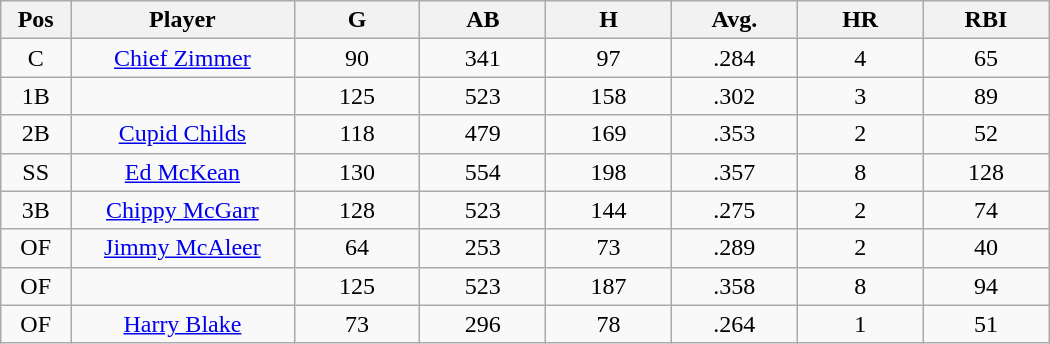<table class="wikitable sortable">
<tr>
<th bgcolor="#DDDDFF" width="5%">Pos</th>
<th bgcolor="#DDDDFF" width="16%">Player</th>
<th bgcolor="#DDDDFF" width="9%">G</th>
<th bgcolor="#DDDDFF" width="9%">AB</th>
<th bgcolor="#DDDDFF" width="9%">H</th>
<th bgcolor="#DDDDFF" width="9%">Avg.</th>
<th bgcolor="#DDDDFF" width="9%">HR</th>
<th bgcolor="#DDDDFF" width="9%">RBI</th>
</tr>
<tr align="center">
<td>C</td>
<td><a href='#'>Chief Zimmer</a></td>
<td>90</td>
<td>341</td>
<td>97</td>
<td>.284</td>
<td>4</td>
<td>65</td>
</tr>
<tr align=center>
<td>1B</td>
<td></td>
<td>125</td>
<td>523</td>
<td>158</td>
<td>.302</td>
<td>3</td>
<td>89</td>
</tr>
<tr align="center">
<td>2B</td>
<td><a href='#'>Cupid Childs</a></td>
<td>118</td>
<td>479</td>
<td>169</td>
<td>.353</td>
<td>2</td>
<td>52</td>
</tr>
<tr align=center>
<td>SS</td>
<td><a href='#'>Ed McKean</a></td>
<td>130</td>
<td>554</td>
<td>198</td>
<td>.357</td>
<td>8</td>
<td>128</td>
</tr>
<tr align=center>
<td>3B</td>
<td><a href='#'>Chippy McGarr</a></td>
<td>128</td>
<td>523</td>
<td>144</td>
<td>.275</td>
<td>2</td>
<td>74</td>
</tr>
<tr align=center>
<td>OF</td>
<td><a href='#'>Jimmy McAleer</a></td>
<td>64</td>
<td>253</td>
<td>73</td>
<td>.289</td>
<td>2</td>
<td>40</td>
</tr>
<tr align=center>
<td>OF</td>
<td></td>
<td>125</td>
<td>523</td>
<td>187</td>
<td>.358</td>
<td>8</td>
<td>94</td>
</tr>
<tr align="center">
<td>OF</td>
<td><a href='#'>Harry Blake</a></td>
<td>73</td>
<td>296</td>
<td>78</td>
<td>.264</td>
<td>1</td>
<td>51</td>
</tr>
</table>
